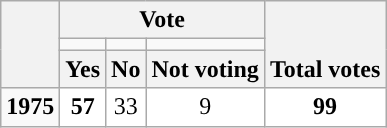<table class=wikitable style="text-align:center">
<tr style="vertical-align:bottom;">
<th rowspan=3></th>
<th colspan=3>Vote</th>
<th rowspan=3>Total votes</th>
</tr>
<tr style="height:5px">
<td style="background-color:"></td>
<td style="background-color:"></td>
<td style="background-color:"></td>
</tr>
<tr style="vertical-align:bottom;">
<th>Yes</th>
<th>No</th>
<th>Not voting</th>
</tr>
<tr>
<td><strong>1975</strong></td>
<td style="background:#fff;"><strong>57</strong></td>
<td style="background:#fff;">33</td>
<td style="background:#fff;">9</td>
<td style="background:#fff;"><strong>99</strong></td>
</tr>
</table>
